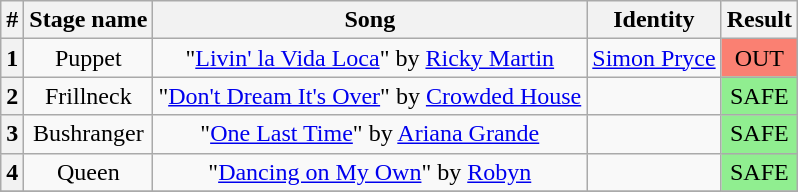<table class="wikitable plainrowheaders" style="text-align: center;">
<tr>
<th>#</th>
<th>Stage name</th>
<th>Song</th>
<th>Identity</th>
<th>Result</th>
</tr>
<tr>
<th>1</th>
<td>Puppet</td>
<td>"<a href='#'>Livin' la Vida Loca</a>" by <a href='#'>Ricky Martin</a></td>
<td><a href='#'>Simon Pryce</a></td>
<td bgcolor=salmon>OUT</td>
</tr>
<tr>
<th>2</th>
<td>Frillneck</td>
<td>"<a href='#'>Don't Dream It's Over</a>" by <a href='#'>Crowded House</a></td>
<td></td>
<td bgcolor=lightgreen>SAFE</td>
</tr>
<tr>
<th>3</th>
<td>Bushranger</td>
<td>"<a href='#'>One Last Time</a>" by <a href='#'>Ariana Grande</a></td>
<td></td>
<td bgcolor=lightgreen>SAFE</td>
</tr>
<tr>
<th>4</th>
<td>Queen</td>
<td>"<a href='#'>Dancing on My Own</a>" by <a href='#'>Robyn</a></td>
<td></td>
<td bgcolor=lightgreen>SAFE</td>
</tr>
<tr>
</tr>
</table>
